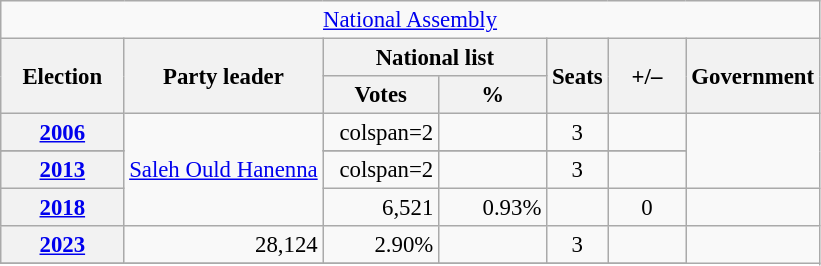<table class="wikitable" style="text-align:right;font-size:95%;">
<tr>
<td colspan="7" align="center"><a href='#'>National Assembly</a></td>
</tr>
<tr>
<th rowspan="2" width="75">Election</th>
<th rowspan="2">Party leader</th>
<th colspan="2">National list</th>
<th rowspan="2">Seats</th>
<th rowspan="2" width="45">+/–</th>
<th rowspan="2">Government</th>
</tr>
<tr>
<th width="70">Votes</th>
<th width="65">%</th>
</tr>
<tr>
<th><a href='#'>2006</a></th>
<td rowspan="4" align="left"><a href='#'>Saleh Ould Hanenna</a></td>
<td>colspan=2 </td>
<td></td>
<td style="text-align:center;"> 3</td>
<td></td>
</tr>
<tr>
</tr>
<tr>
<th><a href='#'>2013</a></th>
<td>colspan=2 </td>
<td></td>
<td style="text-align:center;"> 3</td>
<td></td>
</tr>
<tr>
<th><a href='#'>2018</a></th>
<td>6,521</td>
<td>0.93%</td>
<td></td>
<td style="text-align:center;"> 0</td>
<td></td>
</tr>
<tr>
<th><a href='#'>2023</a></th>
<td>28,124</td>
<td>2.90%</td>
<td></td>
<td style="text-align:center;"> 3</td>
<td></td>
</tr>
<tr>
</tr>
</table>
